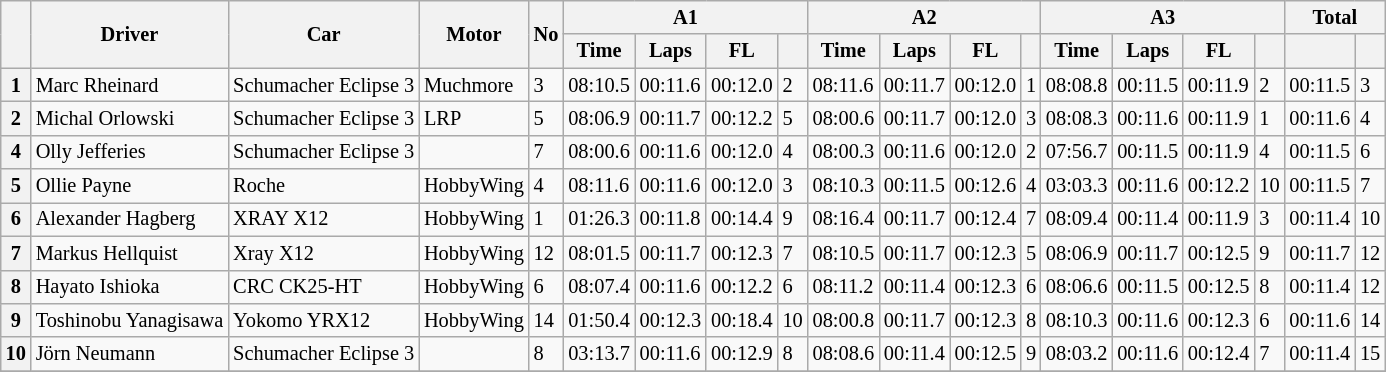<table class="wikitable" style="font-size: 85%;">
<tr>
<th rowspan="2"></th>
<th rowspan="2">Driver</th>
<th rowspan="2">Car</th>
<th rowspan="2">Motor</th>
<th rowspan="2">No</th>
<th colspan="4">A1</th>
<th colspan="4">A2</th>
<th colspan="4">A3</th>
<th colspan="2">Total</th>
</tr>
<tr>
<th style="text-align:center;">Time</th>
<th style="text-align:center;">Laps</th>
<th style="text-align:center;">FL</th>
<th style="text-align:center;"></th>
<th style="text-align:center;">Time</th>
<th style="text-align:center;">Laps</th>
<th style="text-align:center;">FL</th>
<th style="text-align:center;"></th>
<th style="text-align:center;">Time</th>
<th style="text-align:center;">Laps</th>
<th style="text-align:center;">FL</th>
<th style="text-align:center;"></th>
<th style="text-align:center;"></th>
<th style="text-align:center;"></th>
</tr>
<tr>
<th>1</th>
<td> Marc Rheinard</td>
<td>Schumacher Eclipse 3</td>
<td>Muchmore</td>
<td>3</td>
<td>08:10.5</td>
<td>00:11.6</td>
<td>00:12.0</td>
<td>2</td>
<td>08:11.6</td>
<td>00:11.7</td>
<td>00:12.0</td>
<td>1</td>
<td>08:08.8</td>
<td>00:11.5</td>
<td>00:11.9</td>
<td>2</td>
<td>00:11.5</td>
<td>3</td>
</tr>
<tr>
<th>2</th>
<td> Michal Orlowski</td>
<td>Schumacher Eclipse 3</td>
<td>LRP</td>
<td>5</td>
<td>08:06.9</td>
<td>00:11.7</td>
<td>00:12.2</td>
<td>5</td>
<td>08:00.6</td>
<td>00:11.7</td>
<td>00:12.0</td>
<td>3</td>
<td>08:08.3</td>
<td>00:11.6</td>
<td>00:11.9</td>
<td>1</td>
<td>00:11.6</td>
<td>4</td>
</tr>
<tr>
<th>4</th>
<td> Olly Jefferies</td>
<td>Schumacher Eclipse 3</td>
<td></td>
<td>7</td>
<td>08:00.6</td>
<td>00:11.6</td>
<td>00:12.0</td>
<td>4</td>
<td>08:00.3</td>
<td>00:11.6</td>
<td>00:12.0</td>
<td>2</td>
<td>07:56.7</td>
<td>00:11.5</td>
<td>00:11.9</td>
<td>4</td>
<td>00:11.5</td>
<td>6</td>
</tr>
<tr>
<th>5</th>
<td> Ollie Payne</td>
<td>Roche</td>
<td>HobbyWing</td>
<td>4</td>
<td>08:11.6</td>
<td>00:11.6</td>
<td>00:12.0</td>
<td>3</td>
<td>08:10.3</td>
<td>00:11.5</td>
<td>00:12.6</td>
<td>4</td>
<td>03:03.3</td>
<td>00:11.6</td>
<td>00:12.2</td>
<td>10</td>
<td>00:11.5</td>
<td>7</td>
</tr>
<tr>
<th>6</th>
<td> Alexander Hagberg</td>
<td>XRAY X12</td>
<td>HobbyWing</td>
<td>1</td>
<td>01:26.3</td>
<td>00:11.8</td>
<td>00:14.4</td>
<td>9</td>
<td>08:16.4</td>
<td>00:11.7</td>
<td>00:12.4</td>
<td>7</td>
<td>08:09.4</td>
<td>00:11.4</td>
<td>00:11.9</td>
<td>3</td>
<td>00:11.4</td>
<td>10</td>
</tr>
<tr>
<th>7</th>
<td> Markus Hellquist</td>
<td>Xray X12</td>
<td>HobbyWing</td>
<td>12</td>
<td>08:01.5</td>
<td>00:11.7</td>
<td>00:12.3</td>
<td>7</td>
<td>08:10.5</td>
<td>00:11.7</td>
<td>00:12.3</td>
<td>5</td>
<td>08:06.9</td>
<td>00:11.7</td>
<td>00:12.5</td>
<td>9</td>
<td>00:11.7</td>
<td>12</td>
</tr>
<tr>
<th>8</th>
<td> Hayato Ishioka</td>
<td>CRC CK25-HT</td>
<td>HobbyWing</td>
<td>6</td>
<td>08:07.4</td>
<td>00:11.6</td>
<td>00:12.2</td>
<td>6</td>
<td>08:11.2</td>
<td>00:11.4</td>
<td>00:12.3</td>
<td>6</td>
<td>08:06.6</td>
<td>00:11.5</td>
<td>00:12.5</td>
<td>8</td>
<td>00:11.4</td>
<td>12</td>
</tr>
<tr>
<th>9</th>
<td> Toshinobu Yanagisawa</td>
<td>Yokomo YRX12</td>
<td>HobbyWing</td>
<td>14</td>
<td>01:50.4</td>
<td>00:12.3</td>
<td>00:18.4</td>
<td>10</td>
<td>08:00.8</td>
<td>00:11.7</td>
<td>00:12.3</td>
<td>8</td>
<td>08:10.3</td>
<td>00:11.6</td>
<td>00:12.3</td>
<td>6</td>
<td>00:11.6</td>
<td>14</td>
</tr>
<tr>
<th>10</th>
<td> Jörn Neumann</td>
<td>Schumacher Eclipse 3</td>
<td></td>
<td>8</td>
<td>03:13.7</td>
<td>00:11.6</td>
<td>00:12.9</td>
<td>8</td>
<td>08:08.6</td>
<td>00:11.4</td>
<td>00:12.5</td>
<td>9</td>
<td>08:03.2</td>
<td>00:11.6</td>
<td>00:12.4</td>
<td>7</td>
<td>00:11.4</td>
<td>15</td>
</tr>
<tr>
</tr>
</table>
